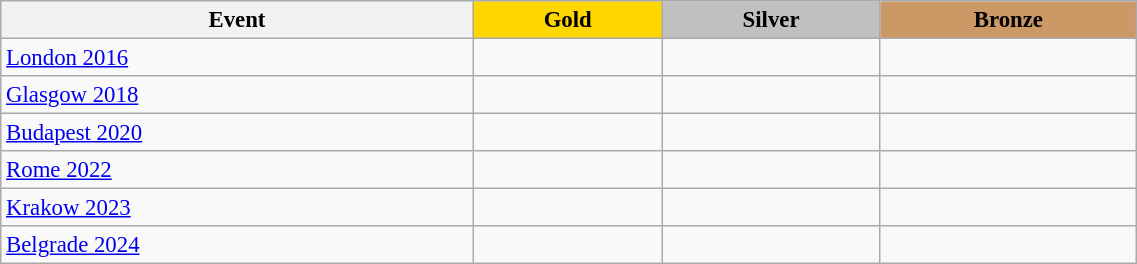<table class="wikitable" width=60% style="font-size:95%; text-align:left;">
<tr>
<th>Event</th>
<td align=center bgcolor=gold><strong>Gold</strong></td>
<td align=center bgcolor=silver><strong>Silver</strong></td>
<td align=center bgcolor=cc9966><strong>Bronze</strong></td>
</tr>
<tr ----bgcolor="#efefef">
<td><a href='#'>London 2016</a></td>
<td></td>
<td></td>
<td></td>
</tr>
<tr>
<td><a href='#'>Glasgow 2018</a></td>
<td></td>
<td></td>
<td></td>
</tr>
<tr>
<td><a href='#'>Budapest 2020</a></td>
<td></td>
<td></td>
<td></td>
</tr>
<tr>
<td><a href='#'>Rome 2022</a></td>
<td></td>
<td></td>
<td></td>
</tr>
<tr>
<td><a href='#'>Krakow 2023</a></td>
<td></td>
<td></td>
<td></td>
</tr>
<tr>
<td><a href='#'>Belgrade 2024</a></td>
<td></td>
<td></td>
<td></td>
</tr>
</table>
